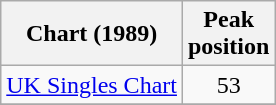<table class="wikitable sortable">
<tr>
<th>Chart (1989)</th>
<th>Peak<br>position</th>
</tr>
<tr>
<td><a href='#'>UK Singles Chart</a></td>
<td style="text-align:center;">53</td>
</tr>
<tr>
</tr>
</table>
